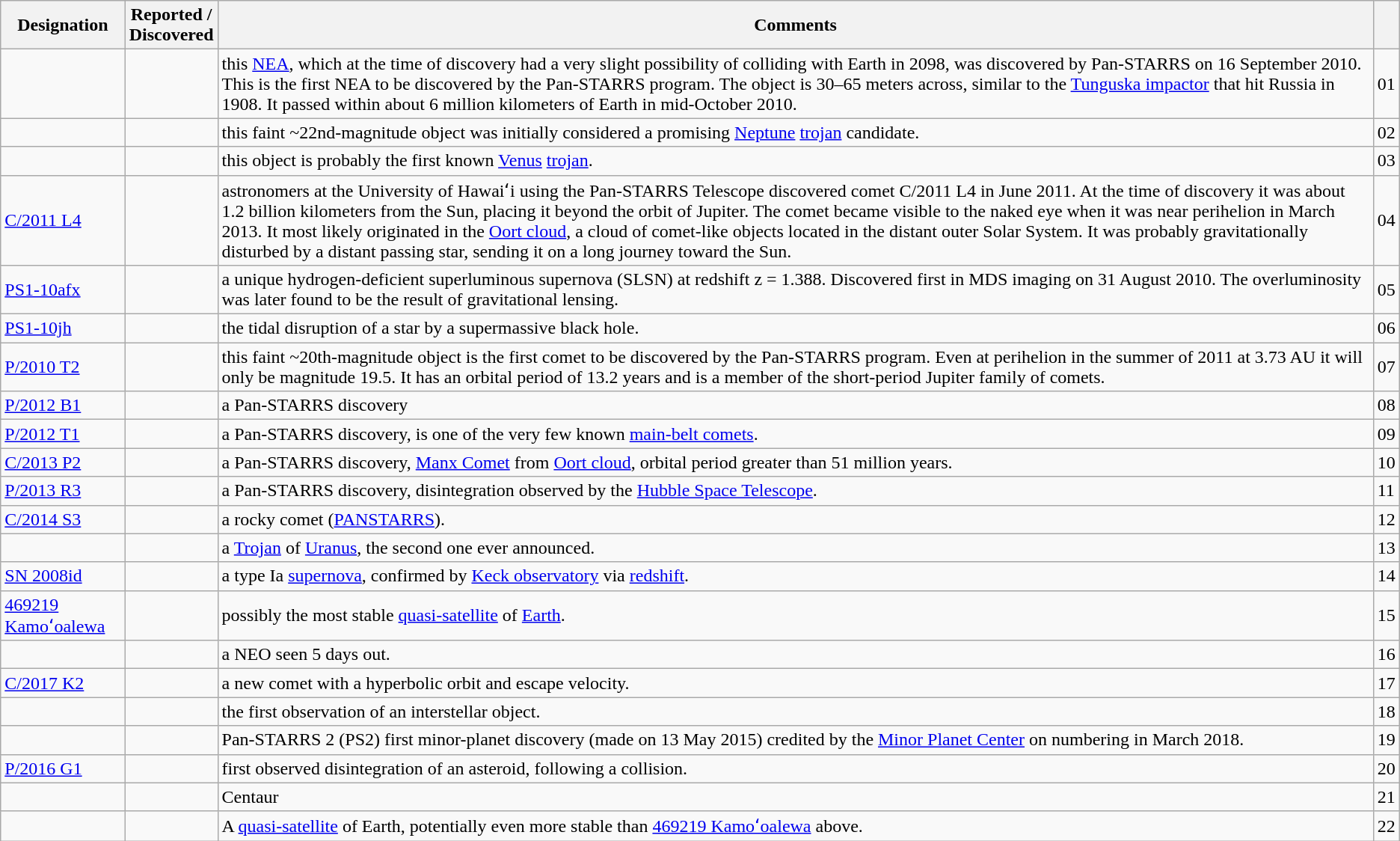<table class="wikitable sortable">
<tr>
<th>Designation</th>
<th>Reported /<br>Discovered</th>
<th class="unsortable">Comments</th>
<th></th>
</tr>
<tr>
<td></td>
<td></td>
<td>this <a href='#'>NEA</a>, which at the time of discovery had a very slight possibility of colliding with Earth in 2098, was discovered by Pan-STARRS on 16 September 2010. This is the first NEA to be discovered by the Pan-STARRS program. The object is 30–65 meters across, similar to the <a href='#'>Tunguska impactor</a> that hit Russia in 1908. It passed within about 6 million kilometers of Earth in mid-October 2010.</td>
<td>01</td>
</tr>
<tr>
<td></td>
<td></td>
<td>this faint ~22nd-magnitude object was initially considered a promising <a href='#'>Neptune</a>  <a href='#'>trojan</a> candidate.</td>
<td>02</td>
</tr>
<tr>
<td></td>
<td></td>
<td>this object is probably the first known <a href='#'>Venus</a>  <a href='#'>trojan</a>.</td>
<td>03</td>
</tr>
<tr>
<td><a href='#'>C/2011 L4</a></td>
<td></td>
<td>astronomers at the University of Hawaiʻi using the Pan-STARRS Telescope discovered comet C/2011 L4 in June 2011. At the time of discovery it was about 1.2 billion kilometers from the Sun, placing it beyond the orbit of Jupiter. The comet became visible to the naked eye when it was near perihelion in March 2013. It most likely originated in the <a href='#'>Oort cloud</a>, a cloud of comet-like objects located in the distant outer Solar System. It was probably gravitationally disturbed by a distant passing star, sending it on a long journey toward the Sun.</td>
<td>04</td>
</tr>
<tr>
<td><a href='#'>PS1-10afx</a></td>
<td></td>
<td>a unique hydrogen-deficient superluminous supernova (SLSN) at redshift z = 1.388. Discovered first in MDS imaging on 31 August 2010. The overluminosity was later found to be the result of gravitational lensing.</td>
<td>05</td>
</tr>
<tr>
<td><a href='#'>PS1-10jh</a></td>
<td></td>
<td>the tidal disruption of a star by a supermassive black hole.</td>
<td>06</td>
</tr>
<tr>
<td><a href='#'>P/2010 T2</a></td>
<td></td>
<td>this faint ~20th-magnitude object is the first comet to be discovered by the Pan-STARRS program. Even at perihelion in the summer of 2011 at 3.73 AU it will only be magnitude 19.5. It has an orbital period of 13.2 years and is a member of the short-period Jupiter family of comets.</td>
<td>07</td>
</tr>
<tr>
<td><a href='#'>P/2012 B1</a></td>
<td></td>
<td>a Pan-STARRS discovery</td>
<td>08</td>
</tr>
<tr>
<td><a href='#'>P/2012 T1</a></td>
<td></td>
<td>a Pan-STARRS discovery, is one of the very few known <a href='#'>main-belt comets</a>.</td>
<td>09</td>
</tr>
<tr>
<td><a href='#'>C/2013 P2</a></td>
<td></td>
<td>a Pan-STARRS discovery, <a href='#'>Manx Comet</a> from <a href='#'>Oort cloud</a>, orbital period greater than 51 million years.</td>
<td>10</td>
</tr>
<tr>
<td><a href='#'>P/2013 R3</a></td>
<td></td>
<td>a Pan-STARRS discovery, disintegration observed by the <a href='#'>Hubble Space Telescope</a>.</td>
<td>11</td>
</tr>
<tr>
<td><a href='#'>C/2014 S3</a></td>
<td></td>
<td>a rocky comet (<a href='#'>PANSTARRS</a>).</td>
<td>12</td>
</tr>
<tr>
<td></td>
<td></td>
<td>a <a href='#'>Trojan</a> of <a href='#'>Uranus</a>, the second one ever announced.</td>
<td>13</td>
</tr>
<tr>
<td><a href='#'>SN 2008id</a></td>
<td></td>
<td>a type Ia <a href='#'>supernova</a>, confirmed by <a href='#'>Keck observatory</a> via <a href='#'>redshift</a>.</td>
<td>14</td>
</tr>
<tr>
<td><a href='#'>469219 Kamoʻoalewa</a></td>
<td></td>
<td>possibly the most stable <a href='#'>quasi-satellite</a> of <a href='#'>Earth</a>.</td>
<td>15</td>
</tr>
<tr>
<td></td>
<td></td>
<td>a NEO seen 5 days out.</td>
<td>16</td>
</tr>
<tr>
<td><a href='#'>C/2017 K2</a></td>
<td></td>
<td>a new comet with a hyperbolic orbit and escape velocity.</td>
<td>17</td>
</tr>
<tr>
<td></td>
<td></td>
<td>the first observation of an interstellar object.</td>
<td>18</td>
</tr>
<tr>
<td></td>
<td></td>
<td>Pan-STARRS 2 (PS2) first minor-planet discovery (made on 13 May 2015) credited by the <a href='#'>Minor Planet Center</a> on numbering in March 2018.</td>
<td>19</td>
</tr>
<tr>
<td><a href='#'>P/2016 G1</a></td>
<td></td>
<td>first observed disintegration of an asteroid, following a collision.</td>
<td>20</td>
</tr>
<tr>
<td></td>
<td></td>
<td>Centaur</td>
<td>21</td>
</tr>
<tr>
<td></td>
<td></td>
<td>A <a href='#'>quasi-satellite</a> of Earth, potentially even more stable than <a href='#'>469219 Kamoʻoalewa</a> above.</td>
<td>22</td>
</tr>
</table>
